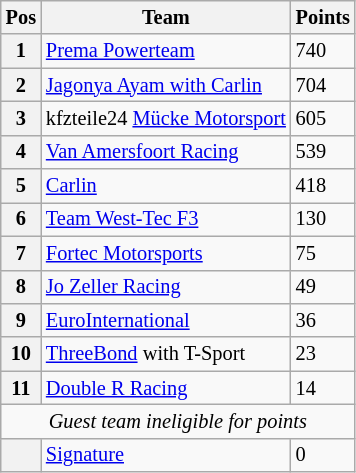<table class="wikitable" style="font-size: 85%">
<tr>
<th>Pos</th>
<th>Team</th>
<th>Points</th>
</tr>
<tr>
<th>1</th>
<td> <a href='#'>Prema Powerteam</a></td>
<td>740</td>
</tr>
<tr>
<th>2</th>
<td> <a href='#'>Jagonya Ayam with Carlin</a></td>
<td>704</td>
</tr>
<tr>
<th>3</th>
<td nowrap> kfzteile24 <a href='#'>Mücke Motorsport</a></td>
<td>605</td>
</tr>
<tr>
<th>4</th>
<td> <a href='#'>Van Amersfoort Racing</a></td>
<td>539</td>
</tr>
<tr>
<th>5</th>
<td> <a href='#'>Carlin</a></td>
<td>418</td>
</tr>
<tr>
<th>6</th>
<td> <a href='#'>Team West-Tec F3</a></td>
<td>130</td>
</tr>
<tr>
<th>7</th>
<td> <a href='#'>Fortec Motorsports</a></td>
<td>75</td>
</tr>
<tr>
<th>8</th>
<td> <a href='#'>Jo Zeller Racing</a></td>
<td>49</td>
</tr>
<tr>
<th>9</th>
<td> <a href='#'>EuroInternational</a></td>
<td>36</td>
</tr>
<tr>
<th>10</th>
<td> <a href='#'>ThreeBond</a> with T-Sport</td>
<td>23</td>
</tr>
<tr>
<th>11</th>
<td> <a href='#'>Double R Racing</a></td>
<td>14</td>
</tr>
<tr>
<td colspan=3 align=center><em>Guest team ineligible for points</em></td>
</tr>
<tr>
<th></th>
<td> <a href='#'>Signature</a></td>
<td>0</td>
</tr>
</table>
